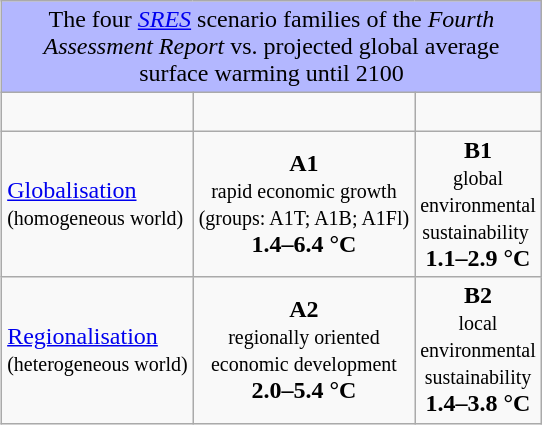<table class="wikitable" align="right" border="1" width="350">
<tr>
<td colspan="3" align="center" style="background:#B3B7FF">The four <em><a href='#'>SRES</a></em> scenario families of the <em>Fourth Assessment Report</em> vs. projected global average surface warming until 2100</td>
</tr>
<tr>
<td></td>
<td><br></td>
<td><br></td>
</tr>
<tr valign="middle">
<td><a href='#'>Globalisation</a><br><small>(homogeneous world)</small></td>
<td align="center"><strong>A1</strong><br> <small>rapid economic growth</small><br><small>(groups: A1T; A1B; A1Fl)</small><br><strong>1.4–6.4 °C</strong></td>
<td align="center"><strong>B1</strong><br><small>global environmental sustainability</small><small>  </small><br><strong>1.1–2.9 °C</strong></td>
</tr>
<tr valign="middle">
<td><a href='#'>Regionalisation</a><br><small>(heterogeneous world)</small></td>
<td align="center"><strong>A2</strong><br><small>regionally oriented<br>economic development</small><br><strong>2.0–5.4 °C</strong></td>
<td align="center"><strong>B2</strong><br><small>local environmental sustainability</small><br><strong>1.4–3.8 °C</strong></td>
</tr>
</table>
